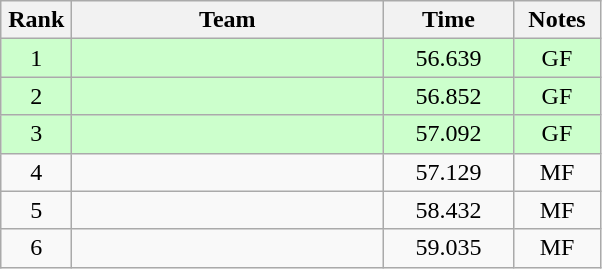<table class=wikitable style="text-align:center">
<tr>
<th width=40>Rank</th>
<th width=200>Team</th>
<th width=80>Time</th>
<th width=50>Notes</th>
</tr>
<tr bgcolor="#ccffcc">
<td>1</td>
<td align=left></td>
<td>56.639</td>
<td>GF</td>
</tr>
<tr bgcolor="#ccffcc">
<td>2</td>
<td align=left></td>
<td>56.852</td>
<td>GF</td>
</tr>
<tr bgcolor="#ccffcc">
<td>3</td>
<td align=left></td>
<td>57.092</td>
<td>GF</td>
</tr>
<tr>
<td>4</td>
<td align=left></td>
<td>57.129</td>
<td>MF</td>
</tr>
<tr>
<td>5</td>
<td align=left></td>
<td>58.432</td>
<td>MF</td>
</tr>
<tr>
<td>6</td>
<td align=left></td>
<td>59.035</td>
<td>MF</td>
</tr>
</table>
